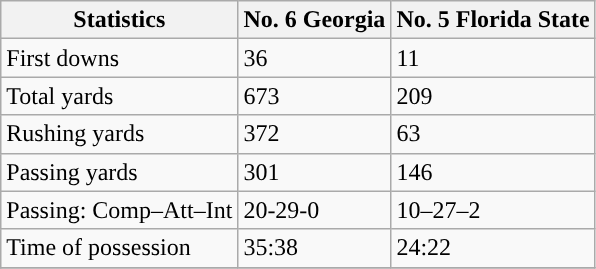<table class="wikitable" style="float: left;">
<tr>
<th>Statistics</th>
<th>No. 6 Georgia</th>
<th>No. 5 Florida  State</th>
</tr>
<tr>
<td>First downs</td>
<td>36</td>
<td>11</td>
</tr>
<tr>
<td>Total yards</td>
<td>673</td>
<td>209</td>
</tr>
<tr>
<td>Rushing yards</td>
<td>372</td>
<td>63</td>
</tr>
<tr>
<td>Passing yards</td>
<td>301</td>
<td>146</td>
</tr>
<tr>
<td>Passing: Comp–Att–Int</td>
<td>20-29-0</td>
<td>10–27–2</td>
</tr>
<tr>
<td>Time of possession</td>
<td>35:38</td>
<td>24:22</td>
</tr>
<tr>
</tr>
</table>
